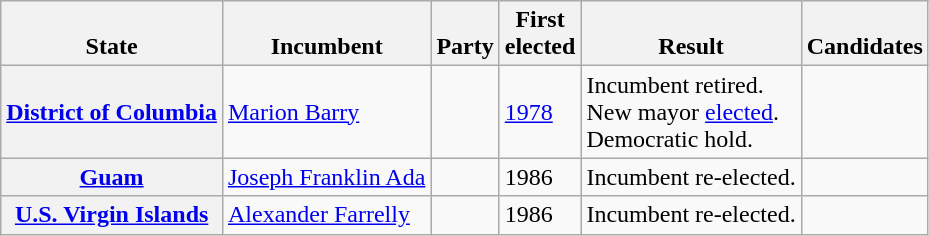<table class="wikitable sortable">
<tr valign=bottom>
<th>State</th>
<th>Incumbent</th>
<th>Party</th>
<th>First<br>elected</th>
<th>Result</th>
<th>Candidates</th>
</tr>
<tr>
<th><a href='#'>District of Columbia</a></th>
<td><a href='#'>Marion Barry</a></td>
<td></td>
<td><a href='#'>1978</a></td>
<td>Incumbent retired.<br>New mayor <a href='#'>elected</a>.<br>Democratic hold.</td>
<td nowrap></td>
</tr>
<tr>
<th><a href='#'>Guam</a></th>
<td><a href='#'>Joseph Franklin Ada</a></td>
<td></td>
<td>1986</td>
<td>Incumbent re-elected.</td>
<td nowrap></td>
</tr>
<tr>
<th><a href='#'>U.S. Virgin Islands</a></th>
<td><a href='#'>Alexander Farrelly</a></td>
<td></td>
<td>1986</td>
<td>Incumbent re-elected.</td>
<td nowrap></td>
</tr>
</table>
